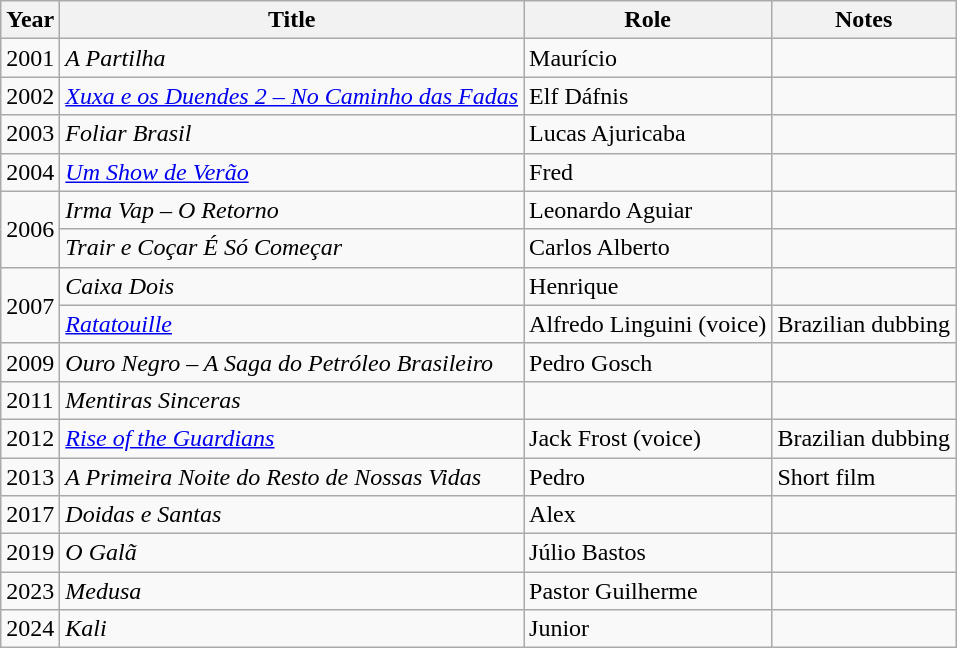<table class="wikitable">
<tr>
<th>Year</th>
<th>Title</th>
<th>Role</th>
<th>Notes</th>
</tr>
<tr>
<td>2001</td>
<td><em>A Partilha</em></td>
<td>Maurício</td>
<td></td>
</tr>
<tr>
<td>2002</td>
<td><em><a href='#'>Xuxa e os Duendes 2 – No Caminho das Fadas</a></em></td>
<td>Elf Dáfnis</td>
<td></td>
</tr>
<tr>
<td>2003</td>
<td><em>Foliar Brasil</em></td>
<td>Lucas Ajuricaba</td>
<td></td>
</tr>
<tr>
<td>2004</td>
<td><em><a href='#'>Um Show de Verão</a></em></td>
<td>Fred</td>
<td></td>
</tr>
<tr>
<td rowspan="2">2006</td>
<td><em>Irma Vap – O Retorno</em></td>
<td>Leonardo Aguiar</td>
<td></td>
</tr>
<tr>
<td><em>Trair e Coçar É Só Começar</em></td>
<td>Carlos Alberto</td>
<td></td>
</tr>
<tr>
<td rowspan="2">2007</td>
<td><em>Caixa Dois</em></td>
<td>Henrique</td>
<td></td>
</tr>
<tr>
<td><em><a href='#'>Ratatouille</a></em></td>
<td>Alfredo Linguini (voice)</td>
<td>Brazilian dubbing</td>
</tr>
<tr>
<td>2009</td>
<td><em>Ouro Negro – A Saga do Petróleo Brasileiro</em></td>
<td>Pedro Gosch</td>
<td></td>
</tr>
<tr>
<td>2011</td>
<td><em>Mentiras Sinceras</em></td>
<td></td>
<td></td>
</tr>
<tr>
<td>2012</td>
<td><em><a href='#'>Rise of the Guardians</a></em></td>
<td>Jack Frost (voice)</td>
<td>Brazilian dubbing</td>
</tr>
<tr>
<td>2013</td>
<td><em>A Primeira Noite do Resto de Nossas Vidas</em></td>
<td>Pedro</td>
<td>Short film</td>
</tr>
<tr>
<td>2017</td>
<td><em>Doidas e Santas</em></td>
<td>Alex</td>
<td></td>
</tr>
<tr>
<td>2019</td>
<td><em>O Galã</em></td>
<td>Júlio Bastos</td>
<td></td>
</tr>
<tr>
<td>2023</td>
<td><em>Medusa</em></td>
<td>Pastor Guilherme</td>
<td></td>
</tr>
<tr>
<td>2024</td>
<td><em>Kali</em></td>
<td>Junior</td>
<td></td>
</tr>
</table>
